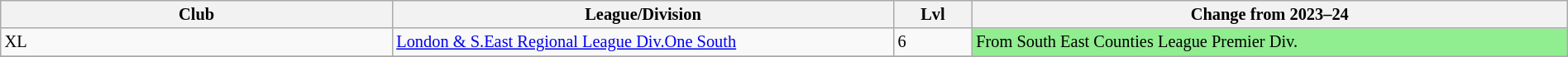<table class="wikitable sortable" width=100% style="font-size:85%">
<tr>
<th width=25%>Club</th>
<th width=32%>League/Division</th>
<th width=5%>Lvl</th>
<th width=38%>Change from 2023–24</th>
</tr>
<tr>
<td>XL</td>
<td><a href='#'>London & S.East Regional League Div.One South</a></td>
<td>6</td>
<td style="background:lightgreen">From South East Counties League Premier Div.</td>
</tr>
<tr>
</tr>
</table>
